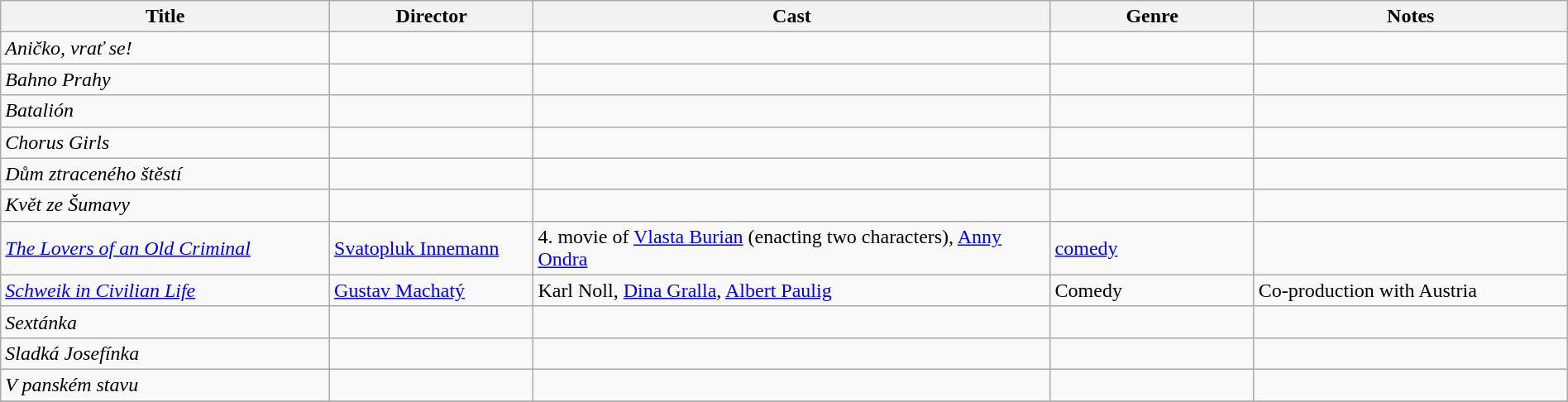<table class="wikitable" style="width:100%;">
<tr>
<th style="width:21%;">Title</th>
<th style="width:13%;">Director</th>
<th style="width:33%;">Cast</th>
<th style="width:13%;">Genre</th>
<th style="width:20%;">Notes</th>
</tr>
<tr>
<td><em>Aničko, vrať se!</em></td>
<td></td>
<td></td>
<td></td>
<td></td>
</tr>
<tr>
<td><em>Bahno Prahy</em></td>
<td></td>
<td></td>
<td></td>
<td></td>
</tr>
<tr>
<td><em>Batalión</em></td>
<td></td>
<td></td>
<td></td>
<td></td>
</tr>
<tr>
<td><em>Chorus Girls</em></td>
<td></td>
<td></td>
<td></td>
<td></td>
</tr>
<tr>
<td><em>Dům ztraceného štěstí</em></td>
<td></td>
<td></td>
<td></td>
<td></td>
</tr>
<tr>
<td><em>Květ ze Šumavy</em></td>
<td></td>
<td></td>
<td></td>
<td></td>
</tr>
<tr>
<td><em><a href='#'>The Lovers of an Old Criminal</a></em></td>
<td><a href='#'>Svatopluk Innemann</a></td>
<td>4. movie of <a href='#'>Vlasta Burian</a> (enacting two characters), <a href='#'>Anny Ondra</a></td>
<td><a href='#'>comedy</a></td>
<td></td>
</tr>
<tr>
<td><em><a href='#'>Schweik in Civilian Life</a></em></td>
<td><a href='#'>Gustav Machatý </a></td>
<td>Karl Noll, <a href='#'>Dina Gralla</a>, <a href='#'>Albert Paulig</a></td>
<td>Comedy</td>
<td>Co-production with Austria</td>
</tr>
<tr>
<td><em>Sextánka</em></td>
<td></td>
<td></td>
<td></td>
<td></td>
</tr>
<tr>
<td><em>Sladká Josefínka</em></td>
<td></td>
<td></td>
<td></td>
<td></td>
</tr>
<tr>
<td><em>V panském stavu</em></td>
<td></td>
<td></td>
<td></td>
<td></td>
</tr>
<tr>
</tr>
</table>
